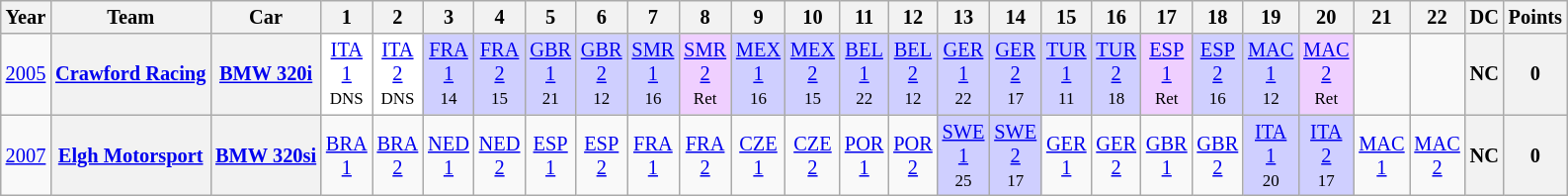<table class="wikitable" style="text-align:center; font-size:85%">
<tr>
<th>Year</th>
<th>Team</th>
<th>Car</th>
<th>1</th>
<th>2</th>
<th>3</th>
<th>4</th>
<th>5</th>
<th>6</th>
<th>7</th>
<th>8</th>
<th>9</th>
<th>10</th>
<th>11</th>
<th>12</th>
<th>13</th>
<th>14</th>
<th>15</th>
<th>16</th>
<th>17</th>
<th>18</th>
<th>19</th>
<th>20</th>
<th>21</th>
<th>22</th>
<th>DC</th>
<th>Points</th>
</tr>
<tr>
<td><a href='#'>2005</a></td>
<th><a href='#'>Crawford Racing</a></th>
<th><a href='#'>BMW 320i</a></th>
<td style="background:#ffffff;"><a href='#'>ITA<br>1</a><br><small>DNS</small></td>
<td style="background:#ffffff;"><a href='#'>ITA<br>2</a><br><small>DNS</small></td>
<td style="background:#cfcfff;"><a href='#'>FRA<br>1</a><br><small>14</small></td>
<td style="background:#cfcfff;"><a href='#'>FRA<br>2</a><br><small>15</small></td>
<td style="background:#cfcfff;"><a href='#'>GBR<br>1</a><br><small>21</small></td>
<td style="background:#cfcfff;"><a href='#'>GBR<br>2</a><br><small>12</small></td>
<td style="background:#cfcfff;"><a href='#'>SMR<br>1</a><br><small>16</small></td>
<td style="background:#efcfff;"><a href='#'>SMR<br>2</a><br><small>Ret</small></td>
<td style="background:#cfcfff;"><a href='#'>MEX<br>1</a><br><small>16</small></td>
<td style="background:#cfcfff;"><a href='#'>MEX<br>2</a><br><small>15</small></td>
<td style="background:#cfcfff;"><a href='#'>BEL<br>1</a><br><small>22</small></td>
<td style="background:#cfcfff;"><a href='#'>BEL<br>2</a><br><small>12</small></td>
<td style="background:#cfcfff;"><a href='#'>GER<br>1</a><br><small>22</small></td>
<td style="background:#cfcfff;"><a href='#'>GER<br>2</a><br><small>17</small></td>
<td style="background:#cfcfff;"><a href='#'>TUR<br>1</a><br><small>11</small></td>
<td style="background:#cfcfff;"><a href='#'>TUR<br>2</a><br><small>18</small></td>
<td style="background:#efcfff;"><a href='#'>ESP<br>1</a><br><small>Ret</small></td>
<td style="background:#cfcfff;"><a href='#'>ESP<br>2</a><br><small>16</small></td>
<td style="background:#cfcfff;"><a href='#'>MAC<br>1</a><br><small>12</small></td>
<td style="background:#efcfff;"><a href='#'>MAC<br>2</a><br><small>Ret</small></td>
<td></td>
<td></td>
<th>NC</th>
<th>0</th>
</tr>
<tr>
<td><a href='#'>2007</a></td>
<th><a href='#'>Elgh Motorsport</a></th>
<th><a href='#'>BMW 320si</a></th>
<td><a href='#'>BRA<br>1</a></td>
<td><a href='#'>BRA<br>2</a></td>
<td><a href='#'>NED<br>1</a></td>
<td><a href='#'>NED<br>2</a></td>
<td><a href='#'>ESP<br>1</a></td>
<td><a href='#'>ESP<br>2</a></td>
<td><a href='#'>FRA<br>1</a></td>
<td><a href='#'>FRA<br>2</a></td>
<td><a href='#'>CZE<br>1</a></td>
<td><a href='#'>CZE<br>2</a></td>
<td><a href='#'>POR<br>1</a></td>
<td><a href='#'>POR<br>2</a></td>
<td style="background:#cfcfff;"><a href='#'>SWE<br>1</a><br><small>25</small></td>
<td style="background:#cfcfff;"><a href='#'>SWE<br>2</a><br><small>17</small></td>
<td><a href='#'>GER<br>1</a></td>
<td><a href='#'>GER<br>2</a></td>
<td><a href='#'>GBR<br>1</a></td>
<td><a href='#'>GBR<br>2</a></td>
<td style="background:#cfcfff;"><a href='#'>ITA<br>1</a><br><small>20</small></td>
<td style="background:#cfcfff;"><a href='#'>ITA<br>2</a><br><small>17</small></td>
<td><a href='#'>MAC<br>1</a></td>
<td><a href='#'>MAC<br>2</a></td>
<th>NC</th>
<th>0</th>
</tr>
</table>
